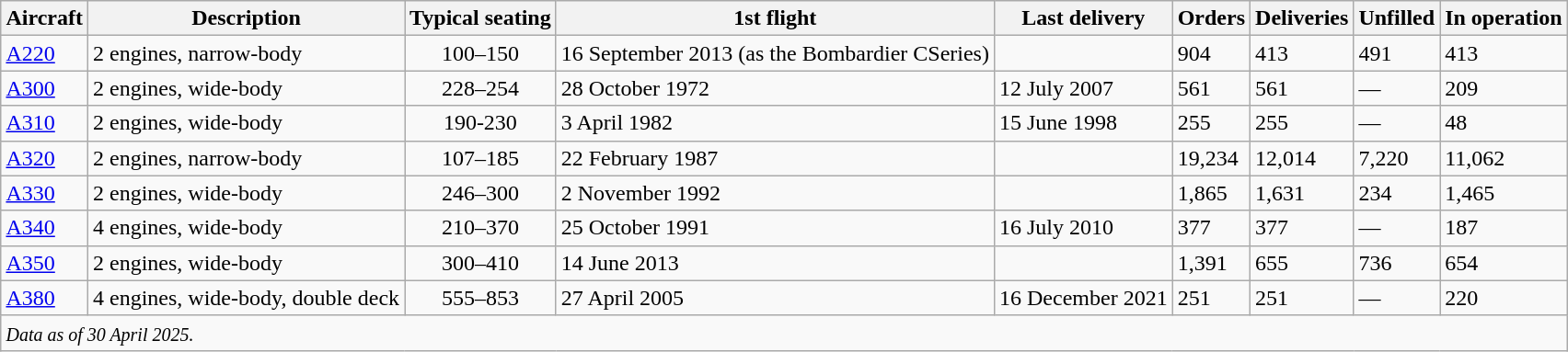<table class="wikitable sortable" style="margin-left:auto; margin-right:auto">
<tr>
<th>Aircraft</th>
<th>Description</th>
<th>Typical seating</th>
<th>1st flight</th>
<th>Last delivery</th>
<th>Orders</th>
<th>Deliveries</th>
<th>Unfilled</th>
<th>In operation</th>
</tr>
<tr>
<td><a href='#'>A220</a></td>
<td>2 engines, narrow-body</td>
<td style="text-align:center;">100–150</td>
<td data-sort-value="8">16 September 2013 (as the Bombardier CSeries)</td>
<td></td>
<td>904</td>
<td>413</td>
<td>491</td>
<td>413</td>
</tr>
<tr>
<td><a href='#'>A300</a></td>
<td>2 engines, wide-body</td>
<td style="text-align:center;">228–254</td>
<td data-sort-value="1">28 October 1972</td>
<td data-sort-value="2">12 July 2007</td>
<td>561</td>
<td>561</td>
<td>—</td>
<td>209</td>
</tr>
<tr>
<td><a href='#'>A310</a></td>
<td>2 engines, wide-body</td>
<td style="text-align:center;">190-230</td>
<td data-sort-value="2">3 April 1982</td>
<td data-sort-value="1">15 June 1998</td>
<td>255</td>
<td>255</td>
<td>—</td>
<td>48</td>
</tr>
<tr>
<td><a href='#'>A320</a></td>
<td>2 engines, narrow-body</td>
<td style="text-align:center;">107–185</td>
<td data-sort-value="3">22 February 1987</td>
<td></td>
<td>19,234</td>
<td>12,014</td>
<td>7,220</td>
<td>11,062</td>
</tr>
<tr>
<td><a href='#'>A330</a></td>
<td>2 engines, wide-body</td>
<td style="text-align:center;">246–300</td>
<td data-sort-value="5">2 November 1992</td>
<td></td>
<td>1,865</td>
<td>1,631</td>
<td>234</td>
<td>1,465</td>
</tr>
<tr>
<td><a href='#'>A340</a></td>
<td>4 engines, wide-body</td>
<td style="text-align:center;">210–370</td>
<td data-sort-value="4">25 October 1991</td>
<td data-sort-value="3">16 July 2010</td>
<td>377</td>
<td>377</td>
<td>—</td>
<td>187</td>
</tr>
<tr>
<td><a href='#'>A350</a></td>
<td>2 engines, wide-body</td>
<td style="text-align:center;">300–410</td>
<td data-sort-value="7">14 June 2013</td>
<td></td>
<td>1,391</td>
<td>655</td>
<td>736</td>
<td>654</td>
</tr>
<tr>
<td><a href='#'>A380</a></td>
<td>4 engines, wide-body, double deck</td>
<td style="text-align:center;">555–853</td>
<td data-sort-value="6">27 April 2005</td>
<td data-sort-value="4">16 December 2021</td>
<td>251</td>
<td>251</td>
<td>—</td>
<td>220</td>
</tr>
<tr>
<td colspan="9"><small><em>Data as of 30 April 2025.</em></small></td>
</tr>
</table>
